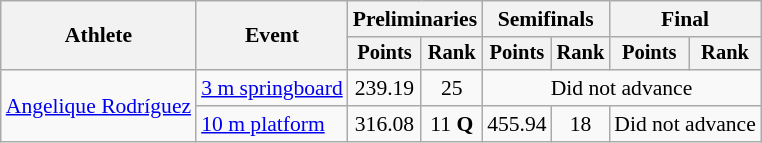<table class=wikitable style="font-size:90%">
<tr>
<th rowspan="2">Athlete</th>
<th rowspan="2">Event</th>
<th colspan="2">Preliminaries</th>
<th colspan="2">Semifinals</th>
<th colspan="2">Final</th>
</tr>
<tr style="font-size:95%">
<th>Points</th>
<th>Rank</th>
<th>Points</th>
<th>Rank</th>
<th>Points</th>
<th>Rank</th>
</tr>
<tr align=center>
<td align=left rowspan=2><a href='#'>Angelique Rodríguez</a></td>
<td align=left><a href='#'>3 m springboard</a></td>
<td>239.19</td>
<td>25</td>
<td colspan=4>Did not advance</td>
</tr>
<tr align=center>
<td align=left><a href='#'>10 m platform</a></td>
<td>316.08</td>
<td>11 <strong>Q</strong></td>
<td>455.94</td>
<td>18</td>
<td colspan=2>Did not advance</td>
</tr>
</table>
